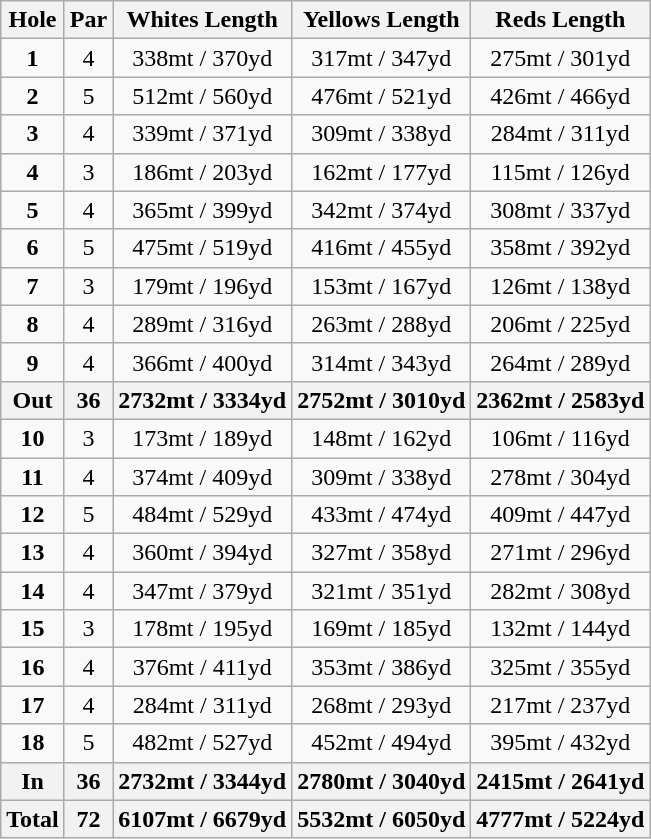<table class="wikitable" style="text-align:center;">
<tr>
<th>Hole</th>
<th>Par</th>
<th>Whites Length</th>
<th>Yellows Length</th>
<th>Reds Length</th>
</tr>
<tr>
<td><strong>1</strong></td>
<td>4</td>
<td>338mt / 370yd</td>
<td>317mt / 347yd</td>
<td>275mt / 301yd</td>
</tr>
<tr>
<td><strong>2</strong></td>
<td>5</td>
<td>512mt / 560yd</td>
<td>476mt / 521yd</td>
<td>426mt / 466yd</td>
</tr>
<tr>
<td><strong>3</strong></td>
<td>4</td>
<td>339mt / 371yd</td>
<td>309mt / 338yd</td>
<td>284mt / 311yd</td>
</tr>
<tr>
<td><strong>4</strong></td>
<td>3</td>
<td>186mt / 203yd</td>
<td>162mt / 177yd</td>
<td>115mt / 126yd</td>
</tr>
<tr>
<td><strong>5</strong></td>
<td>4</td>
<td>365mt / 399yd</td>
<td>342mt / 374yd</td>
<td>308mt / 337yd</td>
</tr>
<tr>
<td><strong>6</strong></td>
<td>5</td>
<td>475mt / 519yd</td>
<td>416mt / 455yd</td>
<td>358mt / 392yd</td>
</tr>
<tr>
<td><strong>7</strong></td>
<td>3</td>
<td>179mt / 196yd</td>
<td>153mt / 167yd</td>
<td>126mt / 138yd</td>
</tr>
<tr>
<td><strong>8</strong></td>
<td>4</td>
<td>289mt / 316yd</td>
<td>263mt / 288yd</td>
<td>206mt / 225yd</td>
</tr>
<tr>
<td><strong>9</strong></td>
<td>4</td>
<td>366mt / 400yd</td>
<td>314mt / 343yd</td>
<td>264mt / 289yd</td>
</tr>
<tr>
<th><strong>Out</strong></th>
<th>36</th>
<th>2732mt / 3334yd</th>
<th>2752mt / 3010yd</th>
<th>2362mt / 2583yd</th>
</tr>
<tr>
<td><strong>10</strong></td>
<td>3</td>
<td>173mt / 189yd</td>
<td>148mt / 162yd</td>
<td>106mt / 116yd</td>
</tr>
<tr>
<td><strong>11</strong></td>
<td>4</td>
<td>374mt / 409yd</td>
<td>309mt / 338yd</td>
<td>278mt / 304yd</td>
</tr>
<tr>
<td><strong>12</strong></td>
<td>5</td>
<td>484mt / 529yd</td>
<td>433mt / 474yd</td>
<td>409mt / 447yd</td>
</tr>
<tr>
<td><strong>13</strong></td>
<td>4</td>
<td>360mt / 394yd</td>
<td>327mt / 358yd</td>
<td>271mt / 296yd</td>
</tr>
<tr>
<td><strong>14</strong></td>
<td>4</td>
<td>347mt / 379yd</td>
<td>321mt / 351yd</td>
<td>282mt / 308yd</td>
</tr>
<tr>
<td><strong>15</strong></td>
<td>3</td>
<td>178mt / 195yd</td>
<td>169mt / 185yd</td>
<td>132mt / 144yd</td>
</tr>
<tr>
<td><strong>16</strong></td>
<td>4</td>
<td>376mt / 411yd</td>
<td>353mt / 386yd</td>
<td>325mt / 355yd</td>
</tr>
<tr>
<td><strong>17</strong></td>
<td>4</td>
<td>284mt / 311yd</td>
<td>268mt / 293yd</td>
<td>217mt / 237yd</td>
</tr>
<tr>
<td><strong>18</strong></td>
<td>5</td>
<td>482mt / 527yd</td>
<td>452mt / 494yd</td>
<td>395mt / 432yd</td>
</tr>
<tr>
<th><strong>In</strong></th>
<th>36</th>
<th>2732mt / 3344yd</th>
<th>2780mt / 3040yd</th>
<th>2415mt / 2641yd</th>
</tr>
<tr>
<th><strong>Total</strong></th>
<th>72</th>
<th>6107mt / 6679yd</th>
<th>5532mt / 6050yd</th>
<th>4777mt / 5224yd</th>
</tr>
</table>
